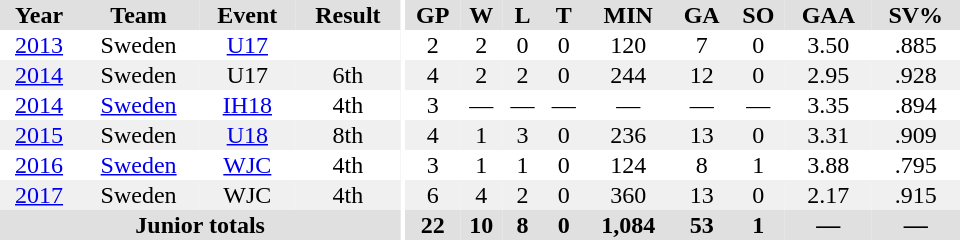<table border="0" cellpadding="1" cellspacing="0" ID="Table3" style="text-align:center; width:40em">
<tr ALIGN="center" bgcolor="#e0e0e0">
<th>Year</th>
<th>Team</th>
<th>Event</th>
<th>Result</th>
<th rowspan="99" bgcolor="#ffffff"></th>
<th>GP</th>
<th>W</th>
<th>L</th>
<th>T</th>
<th>MIN</th>
<th>GA</th>
<th>SO</th>
<th>GAA</th>
<th>SV%</th>
</tr>
<tr>
<td><a href='#'>2013</a></td>
<td>Sweden</td>
<td><a href='#'>U17</a></td>
<td></td>
<td>2</td>
<td>2</td>
<td>0</td>
<td>0</td>
<td>120</td>
<td>7</td>
<td>0</td>
<td>3.50</td>
<td>.885</td>
</tr>
<tr bgcolor="#f0f0f0">
<td><a href='#'>2014</a></td>
<td>Sweden</td>
<td>U17</td>
<td>6th</td>
<td>4</td>
<td>2</td>
<td>2</td>
<td>0</td>
<td>244</td>
<td>12</td>
<td>0</td>
<td>2.95</td>
<td>.928</td>
</tr>
<tr>
<td><a href='#'>2014</a></td>
<td><a href='#'>Sweden</a></td>
<td><a href='#'>IH18</a></td>
<td>4th</td>
<td>3</td>
<td>—</td>
<td>—</td>
<td>—</td>
<td>—</td>
<td>—</td>
<td>—</td>
<td>3.35</td>
<td>.894</td>
</tr>
<tr bgcolor="#f0f0f0">
<td><a href='#'>2015</a></td>
<td>Sweden</td>
<td><a href='#'>U18</a></td>
<td>8th</td>
<td>4</td>
<td>1</td>
<td>3</td>
<td>0</td>
<td>236</td>
<td>13</td>
<td>0</td>
<td>3.31</td>
<td>.909</td>
</tr>
<tr>
<td><a href='#'>2016</a></td>
<td><a href='#'>Sweden</a></td>
<td><a href='#'>WJC</a></td>
<td>4th</td>
<td>3</td>
<td>1</td>
<td>1</td>
<td>0</td>
<td>124</td>
<td>8</td>
<td>1</td>
<td>3.88</td>
<td>.795</td>
</tr>
<tr bgcolor="#f0f0f0">
<td><a href='#'>2017</a></td>
<td>Sweden</td>
<td>WJC</td>
<td>4th</td>
<td>6</td>
<td>4</td>
<td>2</td>
<td>0</td>
<td>360</td>
<td>13</td>
<td>0</td>
<td>2.17</td>
<td>.915</td>
</tr>
<tr bgcolor="#e0e0e0">
<th colspan=4>Junior totals</th>
<th>22</th>
<th>10</th>
<th>8</th>
<th>0</th>
<th>1,084</th>
<th>53</th>
<th>1</th>
<th>—</th>
<th>—</th>
</tr>
</table>
